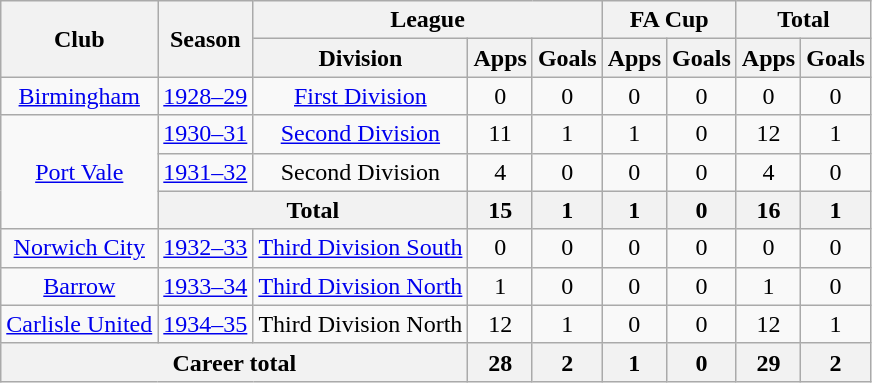<table class="wikitable" style="text-align: center;">
<tr>
<th rowspan="2">Club</th>
<th rowspan="2">Season</th>
<th colspan="3">League</th>
<th colspan="2">FA Cup</th>
<th colspan="2">Total</th>
</tr>
<tr>
<th>Division</th>
<th>Apps</th>
<th>Goals</th>
<th>Apps</th>
<th>Goals</th>
<th>Apps</th>
<th>Goals</th>
</tr>
<tr>
<td><a href='#'>Birmingham</a></td>
<td><a href='#'>1928–29</a></td>
<td><a href='#'>First Division</a></td>
<td>0</td>
<td>0</td>
<td>0</td>
<td>0</td>
<td>0</td>
<td>0</td>
</tr>
<tr>
<td rowspan="3"><a href='#'>Port Vale</a></td>
<td><a href='#'>1930–31</a></td>
<td><a href='#'>Second Division</a></td>
<td>11</td>
<td>1</td>
<td>1</td>
<td>0</td>
<td>12</td>
<td>1</td>
</tr>
<tr>
<td><a href='#'>1931–32</a></td>
<td>Second Division</td>
<td>4</td>
<td>0</td>
<td>0</td>
<td>0</td>
<td>4</td>
<td>0</td>
</tr>
<tr>
<th colspan="2">Total</th>
<th>15</th>
<th>1</th>
<th>1</th>
<th>0</th>
<th>16</th>
<th>1</th>
</tr>
<tr>
<td><a href='#'>Norwich City</a></td>
<td><a href='#'>1932–33</a></td>
<td><a href='#'>Third Division South</a></td>
<td>0</td>
<td>0</td>
<td>0</td>
<td>0</td>
<td>0</td>
<td>0</td>
</tr>
<tr>
<td><a href='#'>Barrow</a></td>
<td><a href='#'>1933–34</a></td>
<td><a href='#'>Third Division North</a></td>
<td>1</td>
<td>0</td>
<td>0</td>
<td>0</td>
<td>1</td>
<td>0</td>
</tr>
<tr>
<td><a href='#'>Carlisle United</a></td>
<td><a href='#'>1934–35</a></td>
<td>Third Division North</td>
<td>12</td>
<td>1</td>
<td>0</td>
<td>0</td>
<td>12</td>
<td>1</td>
</tr>
<tr>
<th colspan="3">Career total</th>
<th>28</th>
<th>2</th>
<th>1</th>
<th>0</th>
<th>29</th>
<th>2</th>
</tr>
</table>
